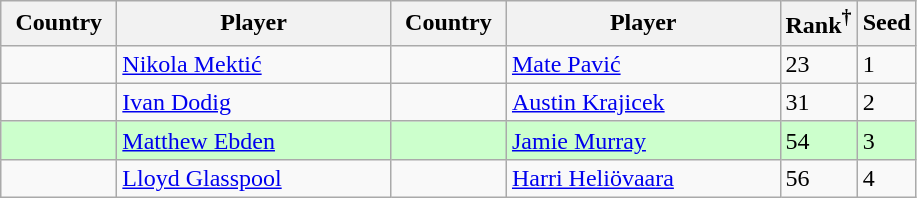<table class="sortable wikitable nowrap">
<tr>
<th width="70">Country</th>
<th width="175">Player</th>
<th width="70">Country</th>
<th width="175">Player</th>
<th>Rank<sup>†</sup></th>
<th>Seed</th>
</tr>
<tr>
<td></td>
<td><a href='#'>Nikola Mektić</a></td>
<td></td>
<td><a href='#'>Mate Pavić</a></td>
<td>23</td>
<td>1</td>
</tr>
<tr>
<td></td>
<td><a href='#'>Ivan Dodig</a></td>
<td></td>
<td><a href='#'>Austin Krajicek</a></td>
<td>31</td>
<td>2</td>
</tr>
<tr bgcolor=#cfc>
<td></td>
<td><a href='#'>Matthew Ebden</a></td>
<td></td>
<td><a href='#'>Jamie Murray</a></td>
<td>54</td>
<td>3</td>
</tr>
<tr>
<td></td>
<td><a href='#'>Lloyd Glasspool</a></td>
<td></td>
<td><a href='#'>Harri Heliövaara</a></td>
<td>56</td>
<td>4</td>
</tr>
</table>
